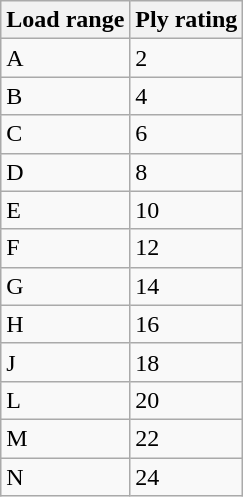<table class="wikitable">
<tr>
<th>Load range</th>
<th>Ply rating</th>
</tr>
<tr>
<td>A</td>
<td>2</td>
</tr>
<tr>
<td>B</td>
<td>4</td>
</tr>
<tr>
<td>C</td>
<td>6</td>
</tr>
<tr>
<td>D</td>
<td>8</td>
</tr>
<tr>
<td>E</td>
<td>10</td>
</tr>
<tr>
<td>F</td>
<td>12</td>
</tr>
<tr>
<td>G</td>
<td>14</td>
</tr>
<tr>
<td>H</td>
<td>16</td>
</tr>
<tr>
<td>J</td>
<td>18</td>
</tr>
<tr>
<td>L</td>
<td>20</td>
</tr>
<tr>
<td>M</td>
<td>22</td>
</tr>
<tr>
<td>N</td>
<td>24</td>
</tr>
</table>
